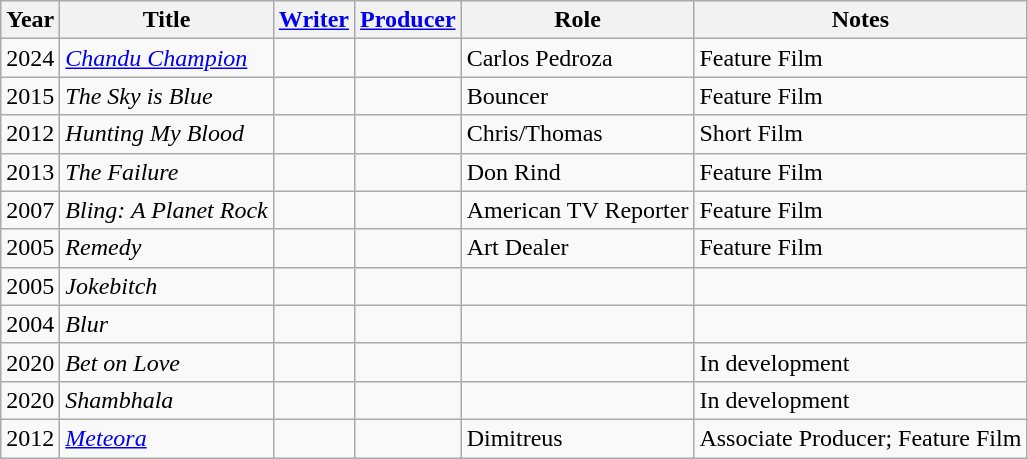<table class="wikitable sortable">
<tr>
<th>Year</th>
<th>Title</th>
<th><a href='#'>Writer</a></th>
<th><a href='#'>Producer</a></th>
<th>Role</th>
<th class="unsortable">Notes</th>
</tr>
<tr>
<td>2024</td>
<td><em><a href='#'>Chandu Champion</a></em></td>
<td></td>
<td></td>
<td>Carlos Pedroza</td>
<td>Feature Film</td>
</tr>
<tr>
<td>2015</td>
<td><em>The Sky is Blue</em></td>
<td></td>
<td></td>
<td>Bouncer</td>
<td>Feature Film</td>
</tr>
<tr>
<td>2012</td>
<td><em>Hunting My Blood</em></td>
<td></td>
<td></td>
<td>Chris/Thomas</td>
<td>Short Film</td>
</tr>
<tr>
<td>2013</td>
<td><em>The Failure</em></td>
<td></td>
<td></td>
<td>Don Rind</td>
<td>Feature Film</td>
</tr>
<tr>
<td>2007</td>
<td><em>Bling: A Planet Rock</em></td>
<td></td>
<td></td>
<td>American TV Reporter</td>
<td>Feature Film</td>
</tr>
<tr>
<td>2005</td>
<td><em>Remedy</em></td>
<td></td>
<td></td>
<td>Art Dealer</td>
<td>Feature Film</td>
</tr>
<tr>
<td>2005</td>
<td><em>Jokebitch</em></td>
<td></td>
<td></td>
<td></td>
<td></td>
</tr>
<tr>
<td>2004</td>
<td><em>Blur</em></td>
<td></td>
<td></td>
<td></td>
<td></td>
</tr>
<tr>
<td>2020</td>
<td><em>Bet on Love</em></td>
<td></td>
<td></td>
<td></td>
<td>In development</td>
</tr>
<tr>
<td>2020</td>
<td><em>Shambhala</em></td>
<td></td>
<td></td>
<td></td>
<td>In development</td>
</tr>
<tr>
<td>2012</td>
<td><em><a href='#'>Meteora</a></em></td>
<td></td>
<td></td>
<td>Dimitreus</td>
<td>Associate Producer; Feature Film</td>
</tr>
</table>
